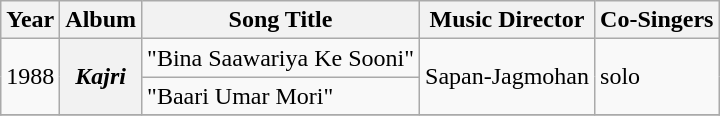<table class="wikitable sortable">
<tr>
<th>Year</th>
<th>Album</th>
<th>Song Title</th>
<th>Music Director</th>
<th>Co-Singers</th>
</tr>
<tr>
<td rowspan=2>1988</td>
<th rowspan=2><em>Kajri</em></th>
<td>"Bina Saawariya Ke Sooni"</td>
<td rowspan=2>Sapan-Jagmohan</td>
<td rowspan=2>solo</td>
</tr>
<tr>
<td>"Baari Umar Mori"</td>
</tr>
<tr>
</tr>
</table>
